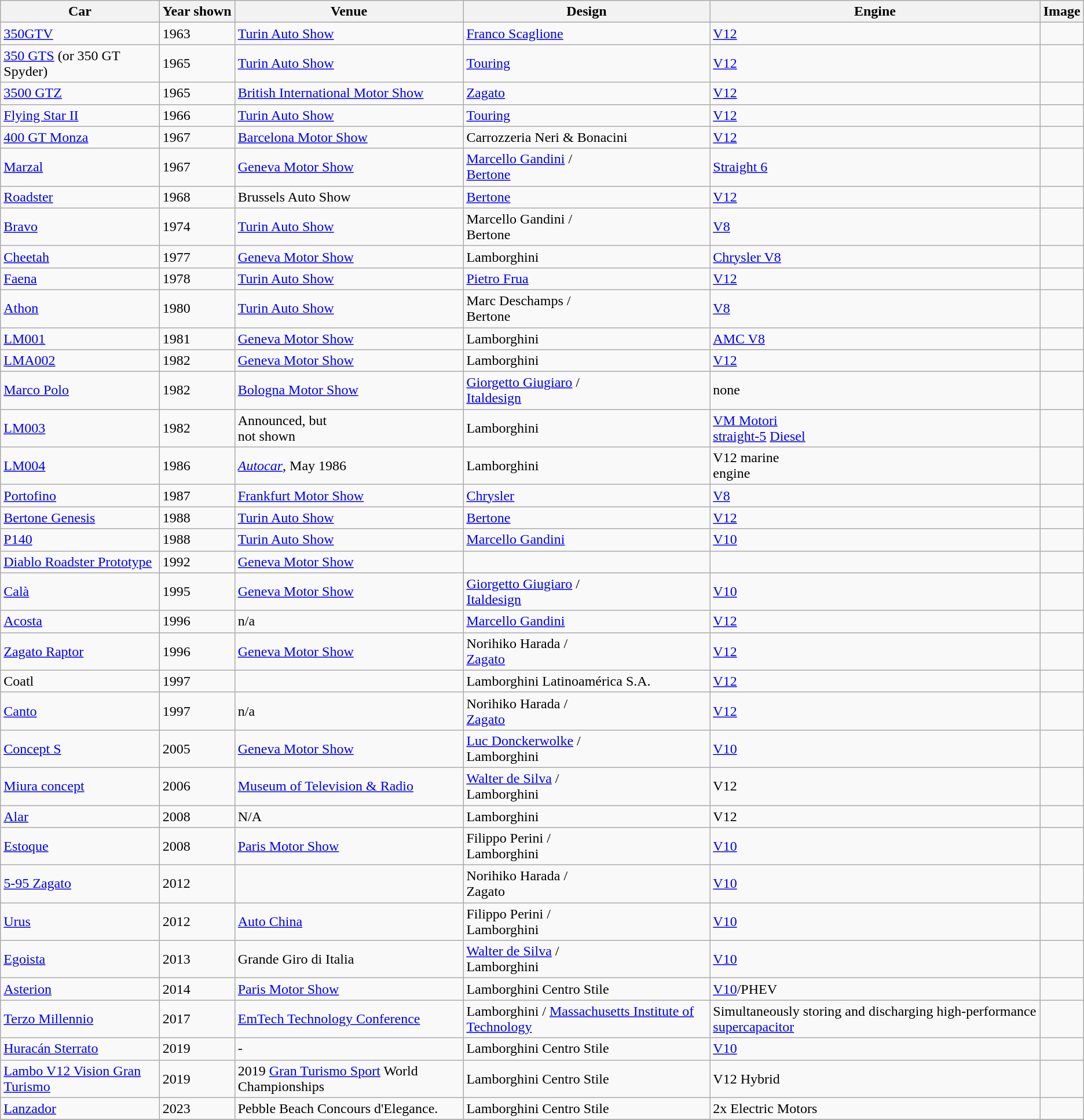<table class="wikitable sortable">
<tr>
<th>Car</th>
<th>Year shown</th>
<th>Venue</th>
<th>Design</th>
<th>Engine</th>
<th>Image</th>
</tr>
<tr>
<td><a href='#'>350GTV</a></td>
<td>1963</td>
<td><a href='#'>Turin Auto Show</a></td>
<td><a href='#'>Franco Scaglione</a></td>
<td><a href='#'>V12</a></td>
<td></td>
</tr>
<tr>
<td><a href='#'>350 GTS</a> (or 350 GT Spyder)</td>
<td>1965</td>
<td><a href='#'>Turin Auto Show</a></td>
<td><a href='#'>Touring</a></td>
<td><a href='#'>V12</a></td>
<td></td>
</tr>
<tr>
<td><a href='#'>3500 GTZ</a></td>
<td>1965</td>
<td><a href='#'>British International Motor Show</a></td>
<td><a href='#'>Zagato</a></td>
<td><a href='#'>V12</a></td>
<td></td>
</tr>
<tr>
<td><a href='#'>Flying Star II</a></td>
<td>1966</td>
<td><a href='#'>Turin Auto Show</a></td>
<td><a href='#'>Touring</a></td>
<td><a href='#'>V12</a></td>
<td></td>
</tr>
<tr>
<td><a href='#'>400 GT Monza</a></td>
<td>1967</td>
<td><a href='#'>Barcelona Motor Show</a></td>
<td>Carrozzeria Neri & Bonacini</td>
<td><a href='#'>V12</a></td>
<td></td>
</tr>
<tr>
<td><a href='#'>Marzal</a></td>
<td>1967</td>
<td><a href='#'>Geneva Motor Show</a></td>
<td><a href='#'>Marcello Gandini</a> /<br><a href='#'>Bertone</a></td>
<td><a href='#'>Straight 6</a></td>
<td></td>
</tr>
<tr>
<td><a href='#'>Roadster</a></td>
<td>1968</td>
<td>Brussels Auto Show</td>
<td><a href='#'>Bertone</a></td>
<td><a href='#'>V12</a></td>
<td></td>
</tr>
<tr>
<td><a href='#'>Bravo</a></td>
<td>1974</td>
<td><a href='#'>Turin Auto Show</a></td>
<td>Marcello Gandini /<br>Bertone</td>
<td><a href='#'>V8</a></td>
<td></td>
</tr>
<tr>
<td><a href='#'>Cheetah</a></td>
<td>1977</td>
<td><a href='#'>Geneva Motor Show</a></td>
<td>Lamborghini</td>
<td><a href='#'>Chrysler V8</a></td>
<td></td>
</tr>
<tr>
<td><a href='#'>Faena</a></td>
<td>1978</td>
<td><a href='#'>Turin Auto Show</a></td>
<td><a href='#'>Pietro Frua</a></td>
<td><a href='#'>V12</a></td>
<td></td>
</tr>
<tr>
<td><a href='#'>Athon</a></td>
<td>1980</td>
<td><a href='#'>Turin Auto Show</a></td>
<td>Marc Deschamps /<br>Bertone</td>
<td><a href='#'>V8</a></td>
<td></td>
</tr>
<tr>
<td><a href='#'>LM001</a></td>
<td>1981</td>
<td><a href='#'>Geneva Motor Show</a></td>
<td>Lamborghini</td>
<td><a href='#'>AMC V8</a></td>
<td></td>
</tr>
<tr>
<td><a href='#'>LMA002</a></td>
<td>1982</td>
<td><a href='#'>Geneva Motor Show</a></td>
<td>Lamborghini</td>
<td><a href='#'>V12</a></td>
<td></td>
</tr>
<tr>
<td><a href='#'>Marco Polo</a></td>
<td>1982</td>
<td><a href='#'>Bologna Motor Show</a></td>
<td><a href='#'>Giorgetto Giugiaro</a> /<br><a href='#'>Italdesign</a></td>
<td>none</td>
<td></td>
</tr>
<tr>
<td><a href='#'>LM003</a></td>
<td>1982</td>
<td>Announced, but<br>not shown</td>
<td>Lamborghini</td>
<td><a href='#'>VM Motori</a><br><a href='#'>straight-5</a> <a href='#'>Diesel</a></td>
<td></td>
</tr>
<tr>
<td><a href='#'>LM004</a></td>
<td>1986</td>
<td><em><a href='#'>Autocar</a></em>, May 1986</td>
<td>Lamborghini</td>
<td>V12 marine<br>engine</td>
<td></td>
</tr>
<tr>
<td><a href='#'>Portofino</a></td>
<td>1987</td>
<td><a href='#'>Frankfurt Motor Show</a></td>
<td><a href='#'>Chrysler</a></td>
<td><a href='#'>V8</a></td>
<td></td>
</tr>
<tr>
<td><a href='#'>Bertone Genesis</a></td>
<td>1988</td>
<td><a href='#'>Turin Auto Show</a></td>
<td><a href='#'>Bertone</a></td>
<td><a href='#'>V12</a></td>
<td></td>
</tr>
<tr>
<td><a href='#'>P140</a></td>
<td>1988</td>
<td><a href='#'>Turin Auto Show</a></td>
<td><a href='#'>Marcello Gandini</a></td>
<td><a href='#'>V10</a></td>
<td></td>
</tr>
<tr>
<td><a href='#'>Diablo Roadster Prototype</a></td>
<td>1992</td>
<td><a href='#'>Geneva Motor Show</a></td>
<td></td>
<td></td>
<td></td>
</tr>
<tr>
<td><a href='#'>Calà</a></td>
<td>1995</td>
<td><a href='#'>Geneva Motor Show</a></td>
<td><a href='#'>Giorgetto Giugiaro</a> /<br><a href='#'>Italdesign</a></td>
<td><a href='#'>V10</a></td>
<td></td>
</tr>
<tr>
<td><a href='#'>Acosta</a></td>
<td>1996</td>
<td>n/a</td>
<td><a href='#'>Marcello Gandini</a></td>
<td><a href='#'>V12</a></td>
<td></td>
</tr>
<tr>
<td><a href='#'>Zagato Raptor</a></td>
<td>1996</td>
<td><a href='#'>Geneva Motor Show</a></td>
<td>Norihiko Harada /<br><a href='#'>Zagato</a></td>
<td><a href='#'>V12</a></td>
<td></td>
</tr>
<tr>
<td>Coatl</td>
<td>1997</td>
<td></td>
<td>Lamborghini Latinoamérica S.A.</td>
<td><a href='#'>V12</a></td>
<td></td>
</tr>
<tr>
<td><a href='#'>Canto</a></td>
<td>1997</td>
<td>n/a</td>
<td>Norihiko Harada /<br><a href='#'>Zagato</a></td>
<td><a href='#'>V12</a></td>
<td></td>
</tr>
<tr>
<td><a href='#'>Concept S</a></td>
<td>2005</td>
<td><a href='#'>Geneva Motor Show</a></td>
<td><a href='#'>Luc Donckerwolke</a> /<br>Lamborghini</td>
<td><a href='#'>V10</a></td>
<td></td>
</tr>
<tr>
<td><a href='#'>Miura concept</a></td>
<td>2006</td>
<td><a href='#'>Museum of Television & Radio</a></td>
<td><a href='#'>Walter de Silva</a> /<br>Lamborghini</td>
<td>V12</td>
<td></td>
</tr>
<tr>
<td><a href='#'>Alar</a></td>
<td>2008</td>
<td>N/A</td>
<td>Lamborghini</td>
<td>V12</td>
<td></td>
</tr>
<tr>
<td><a href='#'>Estoque</a></td>
<td>2008</td>
<td><a href='#'>Paris Motor Show</a></td>
<td>Filippo Perini /<br>Lamborghini</td>
<td><a href='#'>V10</a></td>
<td></td>
</tr>
<tr>
<td><a href='#'>5-95 Zagato</a></td>
<td>2012</td>
<td></td>
<td>Norihiko Harada /<br>Zagato</td>
<td><a href='#'>V10</a></td>
<td></td>
</tr>
<tr>
<td><a href='#'>Urus</a></td>
<td>2012</td>
<td><a href='#'>Auto China</a></td>
<td>Filippo Perini /<br>Lamborghini</td>
<td><a href='#'>V10</a></td>
<td></td>
</tr>
<tr>
<td><a href='#'>Egoista</a></td>
<td>2013</td>
<td>Grande Giro di Italia</td>
<td><a href='#'>Walter de Silva</a> /<br>Lamborghini</td>
<td><a href='#'>V10</a></td>
<td><br></td>
</tr>
<tr>
<td><a href='#'>Asterion</a></td>
<td>2014</td>
<td><a href='#'>Paris Motor Show</a></td>
<td>Lamborghini Centro Stile</td>
<td><a href='#'>V10</a>/PHEV</td>
<td></td>
</tr>
<tr>
<td><a href='#'>Terzo Millennio</a></td>
<td>2017</td>
<td><a href='#'>EmTech Technology Conference</a></td>
<td>Lamborghini / <a href='#'>Massachusetts Institute of Technology</a></td>
<td>Simultaneously storing and discharging high-performance <a href='#'>supercapacitor</a></td>
<td></td>
</tr>
<tr>
<td><a href='#'>Huracán Sterrato</a></td>
<td>2019</td>
<td>-</td>
<td>Lamborghini Centro Stile</td>
<td><a href='#'>V10</a></td>
<td></td>
</tr>
<tr>
<td><a href='#'>Lambo V12 Vision Gran Turismo</a></td>
<td>2019</td>
<td>2019 <a href='#'>Gran Turismo Sport</a> World Championships</td>
<td>Lamborghini Centro Stile</td>
<td Lamborghini V12 Hybrid>V12 Hybrid</td>
<td></td>
</tr>
<tr>
<td><a href='#'>Lanzador</a></td>
<td>2023</td>
<td>Pebble Beach Concours d'Elegance.</td>
<td>Lamborghini Centro Stile</td>
<td>2x Electric Motors</td>
<td></td>
</tr>
<tr>
</tr>
</table>
